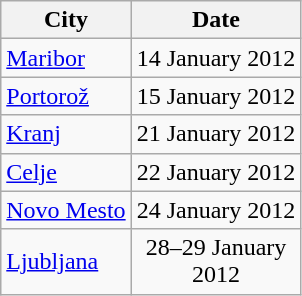<table class="wikitable">
<tr>
<th>City</th>
<th>Date</th>
</tr>
<tr>
<td><a href='#'>Maribor</a></td>
<td align=center>14 January 2012</td>
</tr>
<tr>
<td><a href='#'>Portorož</a></td>
<td align=center>15 January 2012</td>
</tr>
<tr>
<td><a href='#'>Kranj</a></td>
<td align=center>21 January 2012</td>
</tr>
<tr>
<td><a href='#'>Celje</a></td>
<td align=center>22 January 2012</td>
</tr>
<tr>
<td><a href='#'>Novo Mesto</a></td>
<td align=center>24 January 2012</td>
</tr>
<tr>
<td><a href='#'>Ljubljana</a></td>
<td align=center>28–29 January<br>2012</td>
</tr>
</table>
